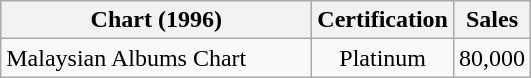<table class="wikitable">
<tr>
<th align="left" width="200">Chart (1996)</th>
<th align="left">Certification</th>
<th align="left">Sales</th>
</tr>
<tr>
<td align="left">Malaysian Albums Chart</td>
<td align="center">Platinum</td>
<td align="center">80,000</td>
</tr>
</table>
